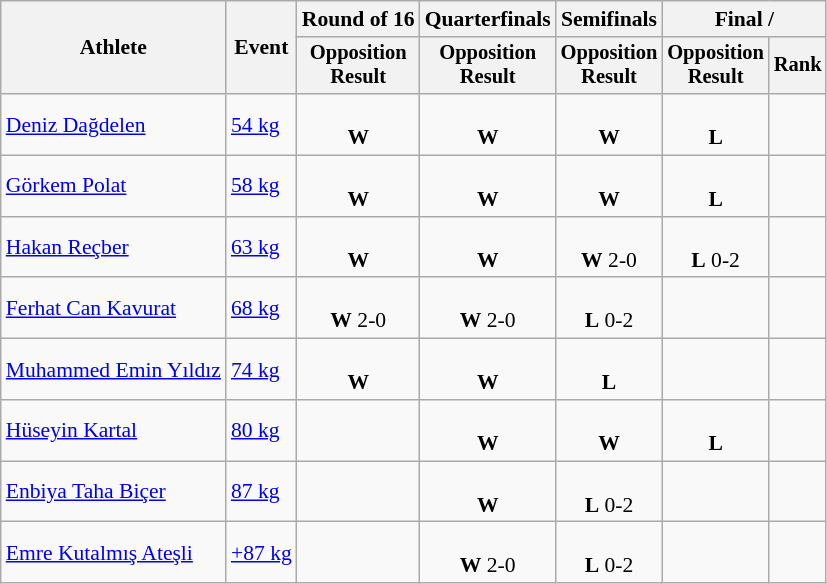<table class=wikitable style=font-size:90%;text-align:center>
<tr>
<th rowspan=2>Athlete</th>
<th rowspan=2>Event</th>
<th>Round of 16</th>
<th>Quarterfinals</th>
<th>Semifinals</th>
<th colspan=2>Final / </th>
</tr>
<tr style=font-size:95%>
<th>Opposition<br>Result</th>
<th>Opposition<br>Result</th>
<th>Opposition<br>Result</th>
<th>Opposition<br>Result</th>
<th>Rank</th>
</tr>
<tr>
<td align=left><a href='#'>Deniz Dağdelen</a></td>
<td align=left><a href='#'>54 kg</a></td>
<td><br><strong>W</strong></td>
<td><br><strong>W</strong></td>
<td><br><strong>W</strong></td>
<td><br><strong>L</strong></td>
<td></td>
</tr>
<tr>
<td align=left><a href='#'>Görkem Polat</a></td>
<td align=left><a href='#'>58 kg</a></td>
<td><br><strong>W</strong></td>
<td><br><strong>W</strong></td>
<td><br><strong>W</strong></td>
<td><br><strong>L</strong></td>
<td></td>
</tr>
<tr>
<td align=left><a href='#'>Hakan Reçber</a></td>
<td align=left><a href='#'>63 kg</a></td>
<td><br><strong>W</strong></td>
<td><br><strong>W</strong></td>
<td><br><strong>W</strong> 2-0</td>
<td><br><strong>L</strong> 0-2</td>
<td></td>
</tr>
<tr>
<td align=left><a href='#'>Ferhat Can Kavurat</a></td>
<td align=left><a href='#'>68 kg</a></td>
<td><br><strong>W</strong> 2-0</td>
<td><br><strong>W</strong> 2-0</td>
<td><br><strong>L</strong> 0-2</td>
<td></td>
<td></td>
</tr>
<tr>
<td align=left><a href='#'>Muhammed Emin Yıldız</a></td>
<td align=left><a href='#'>74 kg</a></td>
<td><br><strong>W</strong></td>
<td><br><strong>W</strong></td>
<td><br><strong>L</strong></td>
<td></td>
<td></td>
</tr>
<tr>
<td align=left><a href='#'>Hüseyin Kartal</a></td>
<td align=left><a href='#'>80 kg</a></td>
<td></td>
<td><br><strong>W</strong></td>
<td><br><strong>W</strong></td>
<td><br><strong>L</strong></td>
<td></td>
</tr>
<tr>
<td align=left><a href='#'>Enbiya Taha Biçer</a></td>
<td align=left><a href='#'>87 kg</a></td>
<td></td>
<td><br><strong>W</strong></td>
<td><br><strong>L</strong> 0-2</td>
<td></td>
<td></td>
</tr>
<tr>
<td align=left><a href='#'>Emre Kutalmış Ateşli</a></td>
<td align=left><a href='#'>+87 kg</a></td>
<td></td>
<td><br><strong>W</strong> 2-0</td>
<td><br><strong>L</strong> 0-2</td>
<td></td>
<td></td>
</tr>
</table>
